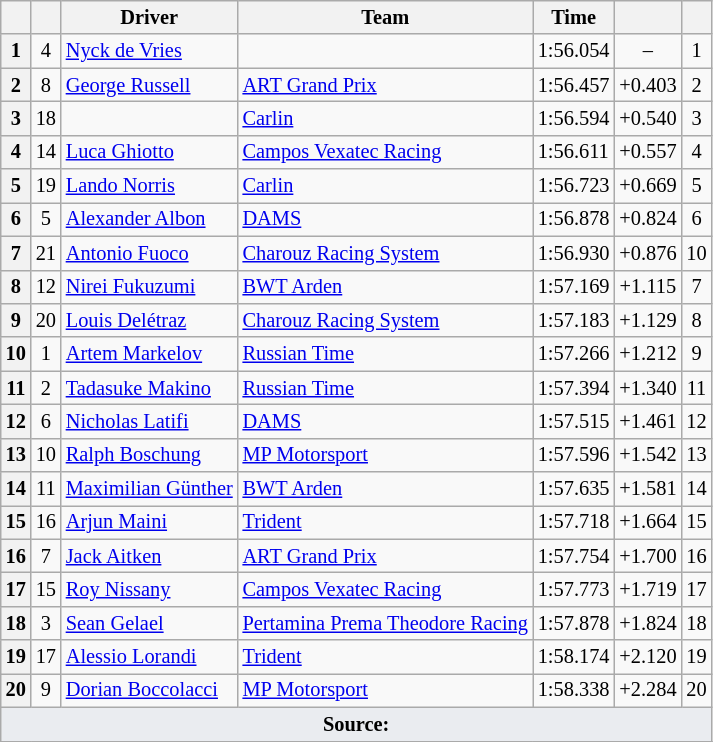<table class="wikitable" style="font-size:85%">
<tr>
<th scope="col"></th>
<th scope="col"></th>
<th scope="col">Driver</th>
<th scope="col">Team</th>
<th scope="col">Time</th>
<th scope="col"></th>
<th scope="col"></th>
</tr>
<tr>
<th scope="row">1</th>
<td align="center">4</td>
<td> <a href='#'>Nyck de Vries</a></td>
<td></td>
<td>1:56.054</td>
<td align="center">–</td>
<td align="center">1</td>
</tr>
<tr>
<th scope="row">2</th>
<td align="center">8</td>
<td> <a href='#'>George Russell</a></td>
<td><a href='#'>ART Grand Prix</a></td>
<td>1:56.457</td>
<td align="center">+0.403</td>
<td align="center">2</td>
</tr>
<tr>
<th scope="row">3</th>
<td align="center">18</td>
<td></td>
<td><a href='#'>Carlin</a></td>
<td>1:56.594</td>
<td align="center">+0.540</td>
<td align="center">3</td>
</tr>
<tr>
<th scope="row">4</th>
<td align="center">14</td>
<td> <a href='#'>Luca Ghiotto</a></td>
<td><a href='#'>Campos Vexatec Racing</a></td>
<td>1:56.611</td>
<td align="center">+0.557</td>
<td align="center">4</td>
</tr>
<tr>
<th scope="row">5</th>
<td align="center">19</td>
<td> <a href='#'>Lando Norris</a></td>
<td><a href='#'>Carlin</a></td>
<td>1:56.723</td>
<td align="center">+0.669</td>
<td align="center">5</td>
</tr>
<tr>
<th scope="row">6</th>
<td align="center">5</td>
<td> <a href='#'>Alexander Albon</a></td>
<td><a href='#'>DAMS</a></td>
<td>1:56.878</td>
<td align="center">+0.824</td>
<td align="center">6</td>
</tr>
<tr>
<th scope="row">7</th>
<td align="center">21</td>
<td> <a href='#'>Antonio Fuoco</a></td>
<td><a href='#'>Charouz Racing System</a></td>
<td>1:56.930</td>
<td align="center">+0.876</td>
<td align="center">10</td>
</tr>
<tr>
<th scope="row">8</th>
<td align="center">12</td>
<td> <a href='#'>Nirei Fukuzumi</a></td>
<td><a href='#'>BWT Arden</a></td>
<td>1:57.169</td>
<td align="center">+1.115</td>
<td align="center">7</td>
</tr>
<tr>
<th scope="row">9</th>
<td align="center">20</td>
<td> <a href='#'>Louis Delétraz</a></td>
<td><a href='#'>Charouz Racing System</a></td>
<td>1:57.183</td>
<td align="center">+1.129</td>
<td align="center">8</td>
</tr>
<tr>
<th scope="row">10</th>
<td align="center">1</td>
<td> <a href='#'>Artem Markelov</a></td>
<td><a href='#'>Russian Time</a></td>
<td>1:57.266</td>
<td align="center">+1.212</td>
<td align="center">9</td>
</tr>
<tr>
<th scope="row">11</th>
<td align="center">2</td>
<td> <a href='#'>Tadasuke Makino</a></td>
<td><a href='#'>Russian Time</a></td>
<td>1:57.394</td>
<td align="center">+1.340</td>
<td align="center">11</td>
</tr>
<tr>
<th scope="row">12</th>
<td align="center">6</td>
<td> <a href='#'>Nicholas Latifi</a></td>
<td><a href='#'>DAMS</a></td>
<td>1:57.515</td>
<td align="center">+1.461</td>
<td align="center">12</td>
</tr>
<tr>
<th scope="row">13</th>
<td align="center">10</td>
<td> <a href='#'>Ralph Boschung</a></td>
<td><a href='#'>MP Motorsport</a></td>
<td>1:57.596</td>
<td align="center">+1.542</td>
<td align="center">13</td>
</tr>
<tr>
<th scope="row">14</th>
<td align="center">11</td>
<td> <a href='#'>Maximilian Günther</a></td>
<td><a href='#'>BWT Arden</a></td>
<td>1:57.635</td>
<td align="center">+1.581</td>
<td align="center">14</td>
</tr>
<tr>
<th scope="row">15</th>
<td align="center">16</td>
<td> <a href='#'>Arjun Maini</a></td>
<td><a href='#'>Trident</a></td>
<td>1:57.718</td>
<td align="center">+1.664</td>
<td align="center">15</td>
</tr>
<tr>
<th scope="row">16</th>
<td align="center">7</td>
<td> <a href='#'>Jack Aitken</a></td>
<td><a href='#'>ART Grand Prix</a></td>
<td>1:57.754</td>
<td align="center">+1.700</td>
<td align="center">16</td>
</tr>
<tr>
<th scope="row">17</th>
<td align="center">15</td>
<td> <a href='#'>Roy Nissany</a></td>
<td><a href='#'>Campos Vexatec Racing</a></td>
<td>1:57.773</td>
<td align="center">+1.719</td>
<td align="center">17</td>
</tr>
<tr>
<th scope="row">18</th>
<td align="center">3</td>
<td> <a href='#'>Sean Gelael</a></td>
<td><a href='#'>Pertamina Prema Theodore Racing</a></td>
<td>1:57.878</td>
<td align="center">+1.824</td>
<td align="center">18</td>
</tr>
<tr>
<th scope="row">19</th>
<td align="center">17</td>
<td> <a href='#'>Alessio Lorandi</a></td>
<td><a href='#'>Trident</a></td>
<td>1:58.174</td>
<td align="center">+2.120</td>
<td align="center">19</td>
</tr>
<tr>
<th scope="row">20</th>
<td align="center">9</td>
<td> <a href='#'>Dorian Boccolacci</a></td>
<td><a href='#'>MP Motorsport</a></td>
<td>1:58.338</td>
<td align="center">+2.284</td>
<td align="center">20</td>
</tr>
<tr>
<td style="background-color:#EAECF0; text-align:center" colspan="7"><strong>Source:</strong></td>
</tr>
<tr>
</tr>
</table>
